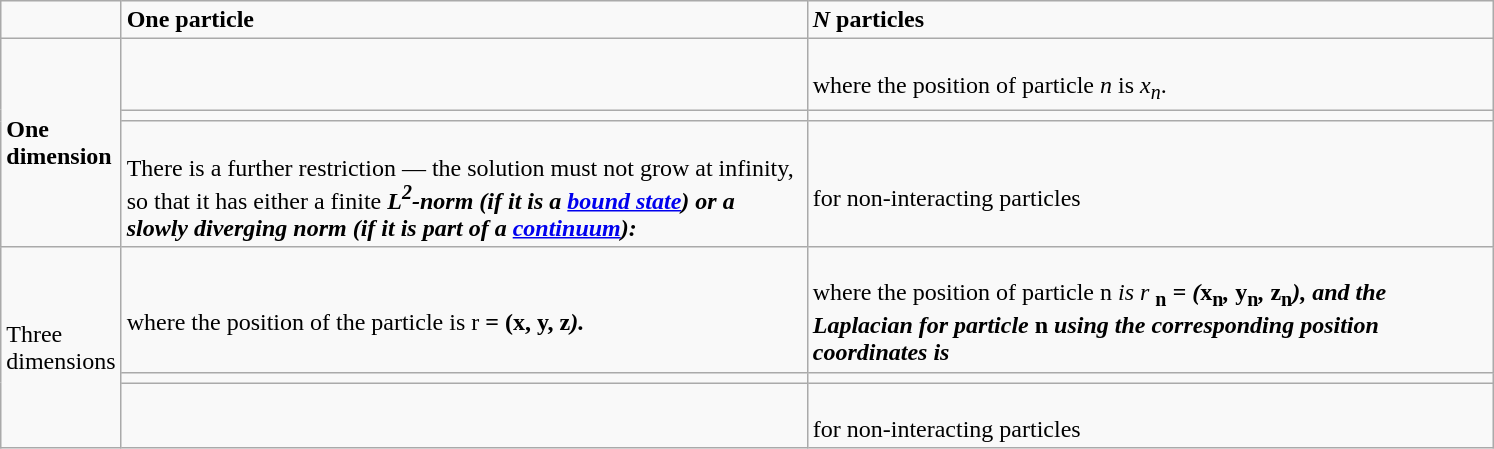<table class="wikitable">
<tr>
<td scope="col" style="width:10px;"></td>
<td scope="col" style="width:450px;"><strong>One particle</strong></td>
<td scope="col" style="width:450px;"><strong> <em>N</em> particles</strong></td>
</tr>
<tr>
<td rowspan="3"><strong>One dimension</strong></td>
<td></td>
<td><br>where the position of particle <em>n</em> is <em>x<sub>n</sub></em>.</td>
</tr>
<tr>
<td></td>
<td></td>
</tr>
<tr>
<td><br>There is a further restriction — the solution must not grow at infinity, so that it has either a finite <strong><em>L<em><sup>2</sup>-norm<strong> (if it is a <a href='#'>bound state</a>) or a slowly diverging norm (if it is part of a <a href='#'>continuum</a>):</td>
<td><br>for non-interacting particles<br></td>
</tr>
<tr>
<td rowspan="3"></strong>Three dimensions<strong></td>
<td><br>where the position of the particle is </strong>r<strong> = (</em>x, y, z<em>).</td>
<td><br>where the position of particle </em>n<em> is </strong>r<strong> </em><sub>n</sub><em> = (</em>x<sub>n</sub><em>, </em>y<sub>n</sub><em>, </em>z<sub>n</sub><em>), and the Laplacian for particle </em>n<em> using the corresponding position coordinates is<br></td>
</tr>
<tr>
<td></td>
<td></td>
</tr>
<tr>
<td></td>
<td><br>for non-interacting particles<br></td>
</tr>
</table>
